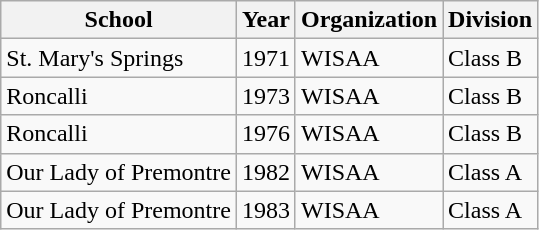<table class="wikitable">
<tr>
<th>School</th>
<th>Year</th>
<th>Organization</th>
<th>Division</th>
</tr>
<tr>
<td>St. Mary's Springs</td>
<td>1971</td>
<td>WISAA</td>
<td>Class B</td>
</tr>
<tr>
<td>Roncalli</td>
<td>1973</td>
<td>WISAA</td>
<td>Class B</td>
</tr>
<tr>
<td>Roncalli</td>
<td>1976</td>
<td>WISAA</td>
<td>Class B</td>
</tr>
<tr>
<td>Our Lady of Premontre</td>
<td>1982</td>
<td>WISAA</td>
<td>Class A</td>
</tr>
<tr>
<td>Our Lady of Premontre</td>
<td>1983</td>
<td>WISAA</td>
<td>Class A</td>
</tr>
</table>
